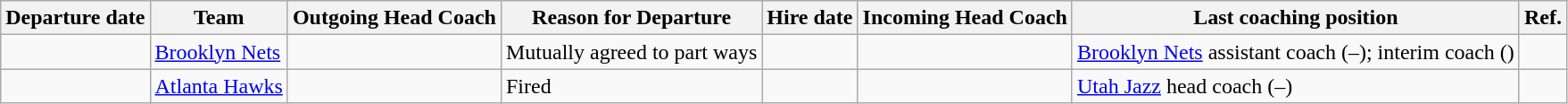<table class="wikitable sortable">
<tr>
<th>Departure date</th>
<th>Team</th>
<th>Outgoing Head Coach</th>
<th>Reason for Departure</th>
<th>Hire date</th>
<th>Incoming Head Coach</th>
<th class="unsortable">Last coaching position</th>
<th class="unsortable">Ref.</th>
</tr>
<tr>
<td align=center></td>
<td><a href='#'>Brooklyn Nets</a></td>
<td></td>
<td>Mutually agreed to part ways</td>
<td></td>
<td></td>
<td><a href='#'>Brooklyn Nets</a> assistant coach (–); interim coach ()</td>
<td align="center"></td>
</tr>
<tr>
<td align=center></td>
<td><a href='#'>Atlanta Hawks</a></td>
<td></td>
<td>Fired</td>
<td></td>
<td></td>
<td><a href='#'>Utah Jazz</a> head coach (–)</td>
<td align="center"></td>
</tr>
</table>
